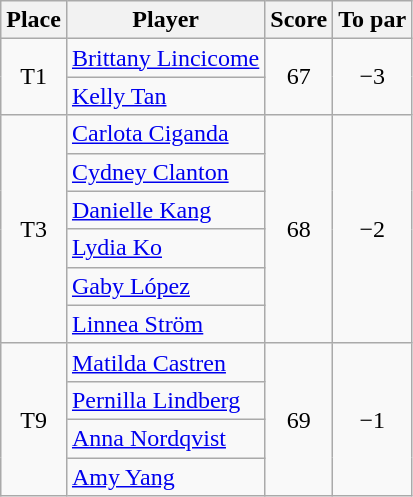<table class="wikitable">
<tr>
<th>Place</th>
<th>Player</th>
<th>Score</th>
<th>To par</th>
</tr>
<tr>
<td rowspan=2 align=center>T1</td>
<td> <a href='#'>Brittany Lincicome</a></td>
<td rowspan=2 align=center>67</td>
<td rowspan=2 align=center>−3</td>
</tr>
<tr>
<td> <a href='#'>Kelly Tan</a></td>
</tr>
<tr>
<td rowspan=6 align=center>T3</td>
<td> <a href='#'>Carlota Ciganda</a></td>
<td rowspan=6 align=center>68</td>
<td rowspan=6 align=center>−2</td>
</tr>
<tr>
<td> <a href='#'>Cydney Clanton</a></td>
</tr>
<tr>
<td> <a href='#'>Danielle Kang</a></td>
</tr>
<tr>
<td> <a href='#'>Lydia Ko</a></td>
</tr>
<tr>
<td> <a href='#'>Gaby López</a></td>
</tr>
<tr>
<td> <a href='#'>Linnea Ström</a></td>
</tr>
<tr>
<td rowspan=4 align=center>T9</td>
<td> <a href='#'>Matilda Castren</a></td>
<td rowspan=4 align=center>69</td>
<td rowspan=4 align=center>−1</td>
</tr>
<tr>
<td> <a href='#'>Pernilla Lindberg</a></td>
</tr>
<tr>
<td> <a href='#'>Anna Nordqvist</a></td>
</tr>
<tr>
<td> <a href='#'>Amy Yang</a></td>
</tr>
</table>
